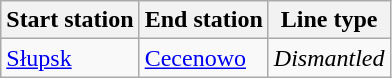<table class="wikitable">
<tr>
<th>Start station</th>
<th>End station</th>
<th>Line type</th>
</tr>
<tr>
<td><a href='#'>Słupsk</a></td>
<td><a href='#'>Cecenowo</a></td>
<td><em>Dismantled</em></td>
</tr>
</table>
